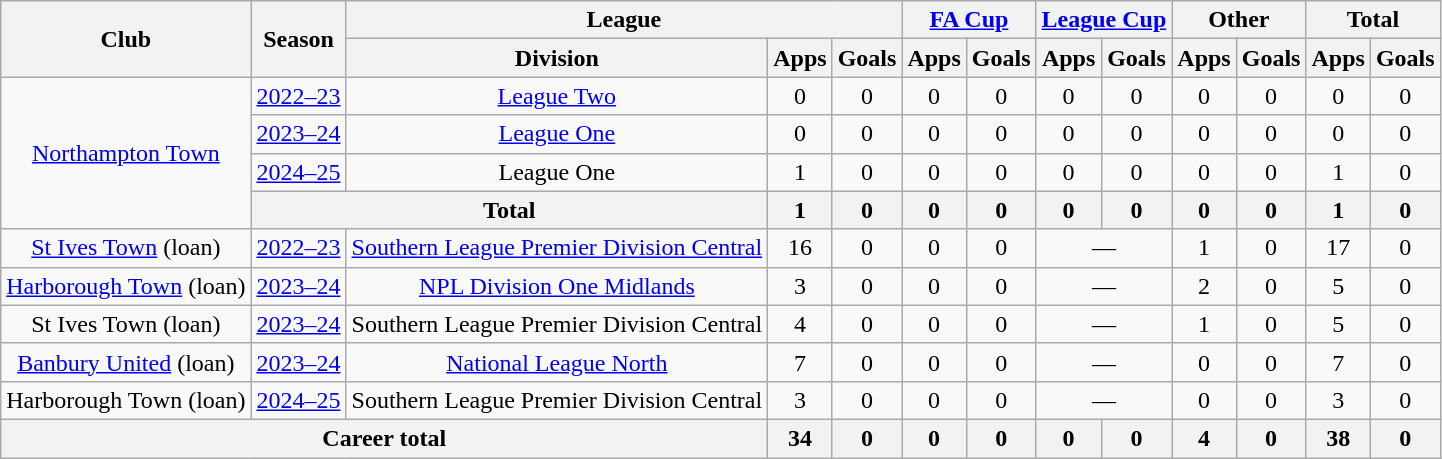<table class="wikitable" style="text-align: center">
<tr>
<th rowspan="2">Club</th>
<th rowspan="2">Season</th>
<th colspan="3">League</th>
<th colspan="2"><a href='#'>FA Cup</a></th>
<th colspan="2"><a href='#'>League Cup</a></th>
<th colspan="2">Other</th>
<th colspan="2">Total</th>
</tr>
<tr>
<th>Division</th>
<th>Apps</th>
<th>Goals</th>
<th>Apps</th>
<th>Goals</th>
<th>Apps</th>
<th>Goals</th>
<th>Apps</th>
<th>Goals</th>
<th>Apps</th>
<th>Goals</th>
</tr>
<tr>
<td rowspan="4"><a href='#'>Northampton Town</a></td>
<td><a href='#'>2022–23</a></td>
<td><a href='#'>League Two</a></td>
<td>0</td>
<td>0</td>
<td>0</td>
<td>0</td>
<td>0</td>
<td>0</td>
<td>0</td>
<td>0</td>
<td>0</td>
<td>0</td>
</tr>
<tr>
<td><a href='#'>2023–24</a></td>
<td><a href='#'>League One</a></td>
<td>0</td>
<td>0</td>
<td>0</td>
<td>0</td>
<td>0</td>
<td>0</td>
<td>0</td>
<td>0</td>
<td>0</td>
<td>0</td>
</tr>
<tr>
<td><a href='#'>2024–25</a></td>
<td>League One</td>
<td>1</td>
<td>0</td>
<td>0</td>
<td>0</td>
<td>0</td>
<td>0</td>
<td>0</td>
<td>0</td>
<td>1</td>
<td>0</td>
</tr>
<tr>
<th colspan="2">Total</th>
<th>1</th>
<th>0</th>
<th>0</th>
<th>0</th>
<th>0</th>
<th>0</th>
<th>0</th>
<th>0</th>
<th>1</th>
<th>0</th>
</tr>
<tr>
<td><a href='#'>St Ives Town</a> (loan)</td>
<td><a href='#'>2022–23</a></td>
<td><a href='#'>Southern League Premier Division Central</a></td>
<td>16</td>
<td>0</td>
<td>0</td>
<td>0</td>
<td colspan="2">—</td>
<td>1</td>
<td>0</td>
<td>17</td>
<td>0</td>
</tr>
<tr>
<td><a href='#'>Harborough Town</a> (loan)</td>
<td><a href='#'>2023–24</a></td>
<td><a href='#'>NPL Division One Midlands</a></td>
<td>3</td>
<td>0</td>
<td>0</td>
<td>0</td>
<td colspan="2">—</td>
<td>2</td>
<td>0</td>
<td>5</td>
<td>0</td>
</tr>
<tr>
<td>St Ives Town (loan)</td>
<td><a href='#'>2023–24</a></td>
<td>Southern League Premier Division Central</td>
<td>4</td>
<td>0</td>
<td>0</td>
<td>0</td>
<td colspan="2">—</td>
<td>1</td>
<td>0</td>
<td>5</td>
<td>0</td>
</tr>
<tr>
<td><a href='#'>Banbury United</a> (loan)</td>
<td><a href='#'>2023–24</a></td>
<td><a href='#'>National League North</a></td>
<td>7</td>
<td>0</td>
<td>0</td>
<td>0</td>
<td colspan="2">—</td>
<td>0</td>
<td>0</td>
<td>7</td>
<td>0</td>
</tr>
<tr>
<td>Harborough Town (loan)</td>
<td><a href='#'>2024–25</a></td>
<td>Southern League Premier Division Central</td>
<td>3</td>
<td>0</td>
<td>0</td>
<td>0</td>
<td colspan="2">—</td>
<td>0</td>
<td>0</td>
<td>3</td>
<td>0</td>
</tr>
<tr>
<th colspan="3">Career total</th>
<th>34</th>
<th>0</th>
<th>0</th>
<th>0</th>
<th>0</th>
<th>0</th>
<th>4</th>
<th>0</th>
<th>38</th>
<th>0</th>
</tr>
</table>
